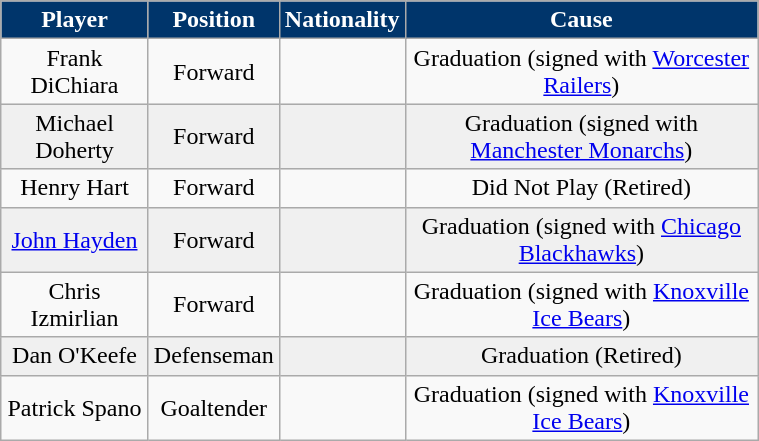<table class="wikitable" width="40%">
<tr>
<th style="color:white; background:#00356B">Player</th>
<th style="color:white; background:#00356B">Position</th>
<th style="color:white; background:#00356B">Nationality</th>
<th style="color:white; background:#00356B">Cause</th>
</tr>
<tr align="center" bgcolor="">
<td>Frank DiChiara</td>
<td>Forward</td>
<td></td>
<td>Graduation (signed with <a href='#'>Worcester Railers</a>)</td>
</tr>
<tr align="center" bgcolor="f0f0f0">
<td>Michael Doherty</td>
<td>Forward</td>
<td></td>
<td>Graduation (signed with <a href='#'>Manchester Monarchs</a>)</td>
</tr>
<tr align="center" bgcolor="">
<td>Henry Hart</td>
<td>Forward</td>
<td></td>
<td>Did Not Play (Retired)</td>
</tr>
<tr align="center" bgcolor="f0f0f0">
<td><a href='#'>John Hayden</a></td>
<td>Forward</td>
<td></td>
<td>Graduation (signed with <a href='#'>Chicago Blackhawks</a>)</td>
</tr>
<tr align="center" bgcolor="">
<td>Chris Izmirlian</td>
<td>Forward</td>
<td></td>
<td>Graduation (signed with <a href='#'>Knoxville Ice Bears</a>)</td>
</tr>
<tr align="center" bgcolor="f0f0f0">
<td>Dan O'Keefe</td>
<td>Defenseman</td>
<td></td>
<td>Graduation (Retired)</td>
</tr>
<tr align="center" bgcolor="">
<td>Patrick Spano</td>
<td>Goaltender</td>
<td></td>
<td>Graduation (signed with <a href='#'>Knoxville Ice Bears</a>)</td>
</tr>
</table>
